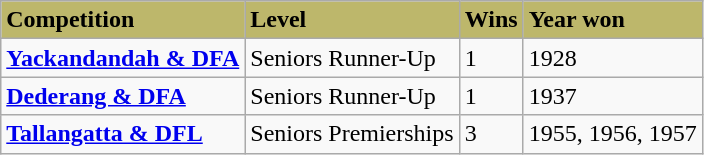<table class="wikitable">
<tr style="background:#bdb76b;">
<td><strong>Competition</strong></td>
<td><strong>Level</strong></td>
<td><strong>Wins</strong></td>
<td><strong>Year won</strong></td>
</tr>
<tr>
<td><strong><a href='#'>Yackandandah & DFA</a></strong></td>
<td>Seniors Runner-Up</td>
<td>1</td>
<td>1928</td>
</tr>
<tr>
<td><strong><a href='#'>Dederang & DFA</a></strong></td>
<td>Seniors Runner-Up</td>
<td>1</td>
<td>1937</td>
</tr>
<tr>
<td><strong><a href='#'>Tallangatta & DFL</a></strong></td>
<td>Seniors Premierships</td>
<td>3</td>
<td>1955, 1956, 1957</td>
</tr>
</table>
